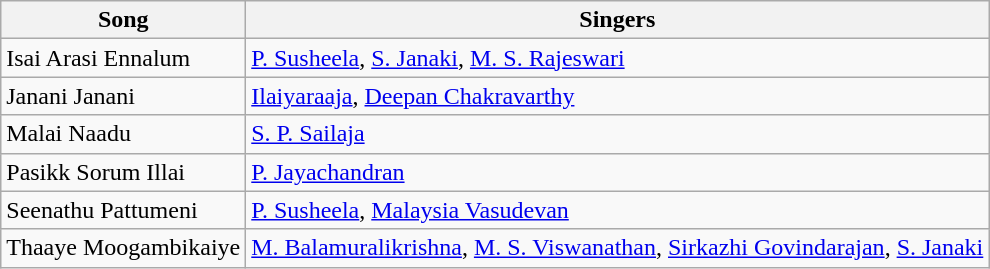<table class="wikitable">
<tr>
<th>Song</th>
<th>Singers</th>
</tr>
<tr>
<td>Isai Arasi Ennalum</td>
<td><a href='#'>P. Susheela</a>, <a href='#'>S. Janaki</a>, <a href='#'>M. S. Rajeswari</a></td>
</tr>
<tr>
<td>Janani Janani</td>
<td><a href='#'>Ilaiyaraaja</a>, <a href='#'>Deepan Chakravarthy</a></td>
</tr>
<tr>
<td>Malai Naadu</td>
<td><a href='#'>S. P. Sailaja</a></td>
</tr>
<tr>
<td>Pasikk Sorum Illai</td>
<td><a href='#'>P. Jayachandran</a></td>
</tr>
<tr>
<td>Seenathu Pattumeni</td>
<td><a href='#'>P. Susheela</a>, <a href='#'>Malaysia Vasudevan</a></td>
</tr>
<tr>
<td>Thaaye Moogambikaiye</td>
<td><a href='#'>M. Balamuralikrishna</a>, <a href='#'>M. S. Viswanathan</a>, <a href='#'>Sirkazhi Govindarajan</a>, <a href='#'>S. Janaki</a></td>
</tr>
</table>
